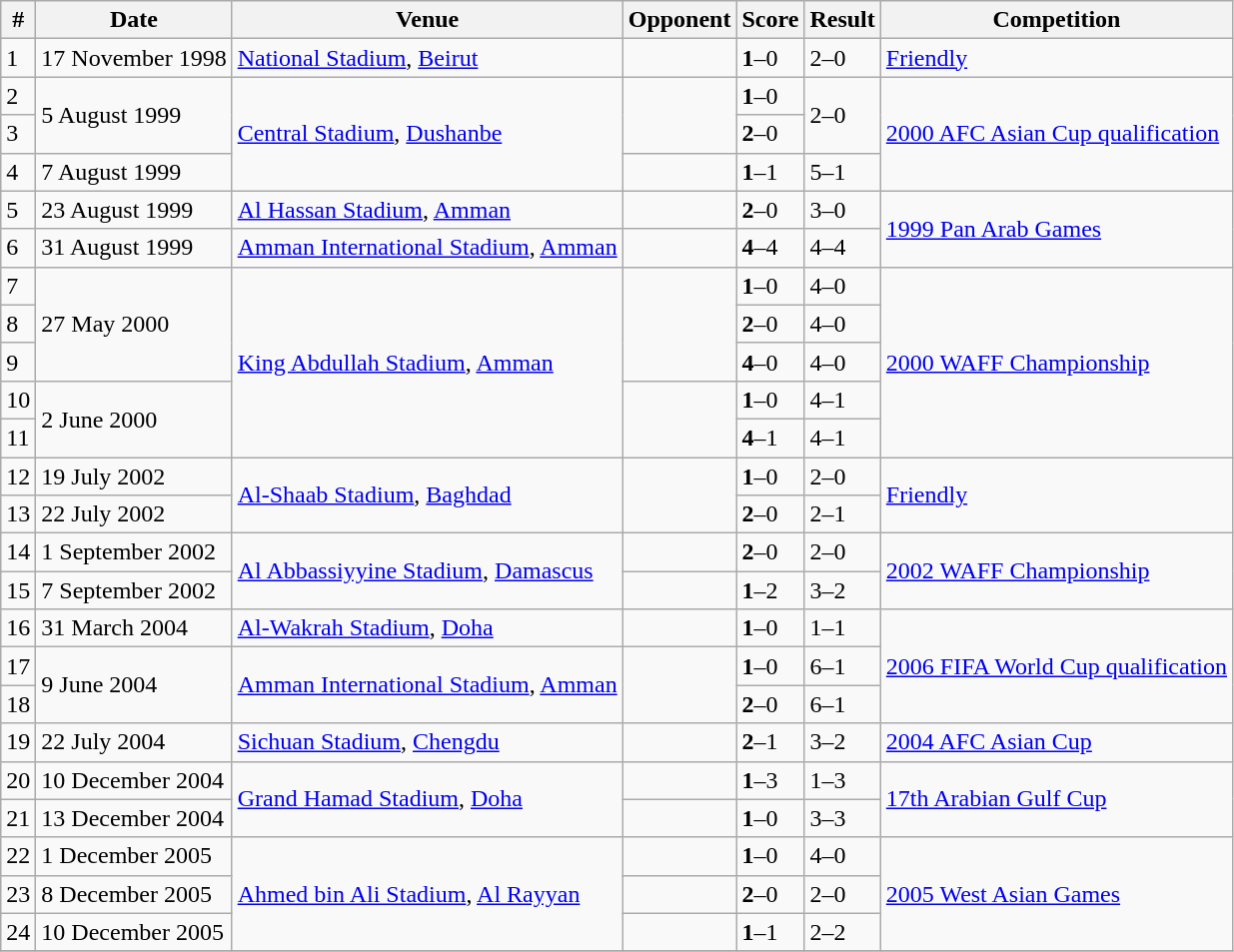<table class="wikitable collapsible collapsed">
<tr>
<th>#</th>
<th>Date</th>
<th>Venue</th>
<th>Opponent</th>
<th>Score</th>
<th>Result</th>
<th>Competition</th>
</tr>
<tr>
<td>1</td>
<td>17 November 1998</td>
<td><a href='#'>National Stadium</a>, <a href='#'>Beirut</a></td>
<td></td>
<td><strong>1</strong>–0</td>
<td>2–0</td>
<td><a href='#'>Friendly</a></td>
</tr>
<tr>
<td>2</td>
<td rowspan="2">5 August 1999</td>
<td rowspan="3"><a href='#'>Central Stadium</a>, <a href='#'>Dushanbe</a></td>
<td rowspan="2"></td>
<td><strong>1</strong>–0</td>
<td rowspan="2">2–0</td>
<td rowspan="3"><a href='#'>2000 AFC Asian Cup qualification</a></td>
</tr>
<tr>
<td>3</td>
<td><strong>2</strong>–0</td>
</tr>
<tr>
<td>4</td>
<td>7 August 1999</td>
<td></td>
<td><strong>1</strong>–1</td>
<td>5–1</td>
</tr>
<tr>
<td>5</td>
<td>23 August 1999</td>
<td><a href='#'>Al Hassan Stadium</a>, <a href='#'>Amman</a></td>
<td></td>
<td><strong>2</strong>–0</td>
<td>3–0</td>
<td rowspan="2"><a href='#'>1999 Pan Arab Games</a></td>
</tr>
<tr>
<td>6</td>
<td>31 August 1999</td>
<td><a href='#'>Amman International Stadium</a>, <a href='#'>Amman</a></td>
<td></td>
<td><strong>4</strong>–4</td>
<td>4–4</td>
</tr>
<tr>
<td>7</td>
<td rowspan="3">27 May 2000</td>
<td rowspan="5"><a href='#'>King Abdullah Stadium</a>, <a href='#'>Amman</a></td>
<td rowspan="3"></td>
<td><strong>1</strong>–0</td>
<td>4–0</td>
<td rowspan="5"><a href='#'>2000 WAFF Championship</a></td>
</tr>
<tr>
<td>8</td>
<td><strong>2</strong>–0</td>
<td>4–0</td>
</tr>
<tr>
<td>9</td>
<td><strong>4</strong>–0</td>
<td>4–0</td>
</tr>
<tr>
<td>10</td>
<td rowspan="2">2 June 2000</td>
<td rowspan="2"></td>
<td><strong>1</strong>–0</td>
<td>4–1</td>
</tr>
<tr>
<td>11</td>
<td><strong>4</strong>–1</td>
<td>4–1</td>
</tr>
<tr>
<td>12</td>
<td>19 July 2002</td>
<td rowspan="2"><a href='#'>Al-Shaab Stadium</a>, <a href='#'>Baghdad</a></td>
<td rowspan="2"></td>
<td><strong>1</strong>–0</td>
<td>2–0</td>
<td rowspan="2"><a href='#'>Friendly</a></td>
</tr>
<tr>
<td>13</td>
<td>22 July 2002</td>
<td><strong>2</strong>–0</td>
<td>2–1</td>
</tr>
<tr>
<td>14</td>
<td>1 September 2002</td>
<td rowspan="2"><a href='#'>Al Abbassiyyine Stadium</a>, <a href='#'>Damascus</a></td>
<td></td>
<td><strong>2</strong>–0</td>
<td>2–0</td>
<td rowspan="2"><a href='#'>2002 WAFF Championship</a></td>
</tr>
<tr>
<td>15</td>
<td>7 September 2002</td>
<td></td>
<td><strong>1</strong>–2</td>
<td>3–2</td>
</tr>
<tr>
<td>16</td>
<td>31 March 2004</td>
<td><a href='#'>Al-Wakrah Stadium</a>, <a href='#'>Doha</a></td>
<td></td>
<td><strong>1</strong>–0</td>
<td>1–1</td>
<td rowspan="3"><a href='#'>2006 FIFA World Cup qualification</a></td>
</tr>
<tr>
<td>17</td>
<td rowspan="2">9 June 2004</td>
<td rowspan="2"><a href='#'>Amman International Stadium</a>, <a href='#'>Amman</a></td>
<td rowspan="2"></td>
<td><strong>1</strong>–0</td>
<td>6–1</td>
</tr>
<tr>
<td>18</td>
<td><strong>2</strong>–0</td>
<td>6–1</td>
</tr>
<tr>
<td>19</td>
<td>22 July 2004</td>
<td><a href='#'>Sichuan Stadium</a>, <a href='#'>Chengdu</a></td>
<td></td>
<td><strong>2</strong>–1</td>
<td>3–2</td>
<td><a href='#'>2004 AFC Asian Cup</a></td>
</tr>
<tr>
<td>20</td>
<td>10 December 2004</td>
<td rowspan="2"><a href='#'>Grand Hamad Stadium</a>, <a href='#'>Doha</a></td>
<td></td>
<td><strong>1</strong>–3</td>
<td>1–3</td>
<td rowspan="2"><a href='#'>17th Arabian Gulf Cup</a></td>
</tr>
<tr>
<td>21</td>
<td>13 December 2004</td>
<td></td>
<td><strong>1</strong>–0</td>
<td>3–3</td>
</tr>
<tr>
<td>22</td>
<td>1 December 2005</td>
<td rowspan="3"><a href='#'>Ahmed bin Ali Stadium</a>, <a href='#'>Al Rayyan</a></td>
<td></td>
<td><strong>1</strong>–0</td>
<td>4–0</td>
<td rowspan="3"><a href='#'>2005 West Asian Games</a></td>
</tr>
<tr>
<td>23</td>
<td>8 December 2005</td>
<td></td>
<td><strong>2</strong>–0</td>
<td>2–0</td>
</tr>
<tr>
<td>24</td>
<td>10 December 2005</td>
<td></td>
<td><strong>1</strong>–1</td>
<td>2–2</td>
</tr>
<tr>
</tr>
</table>
